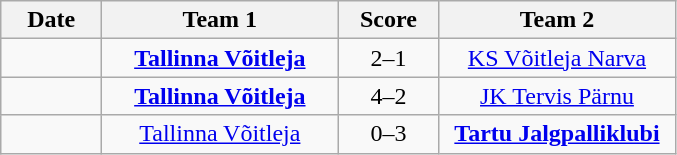<table class="wikitable" style="text-align: center">
<tr>
<th width=60px>Date</th>
<th width=150px>Team 1</th>
<th width=60px>Score</th>
<th width=150px>Team 2</th>
</tr>
<tr>
<td></td>
<td><strong><a href='#'>Tallinna Võitleja</a></strong></td>
<td>2–1</td>
<td><a href='#'>KS Võitleja Narva</a></td>
</tr>
<tr>
<td></td>
<td><strong><a href='#'>Tallinna Võitleja</a></strong></td>
<td>4–2</td>
<td><a href='#'>JK Tervis Pärnu</a></td>
</tr>
<tr>
<td></td>
<td><a href='#'>Tallinna Võitleja</a></td>
<td>0–3</td>
<td><strong><a href='#'>Tartu Jalgpalliklubi</a></strong></td>
</tr>
</table>
